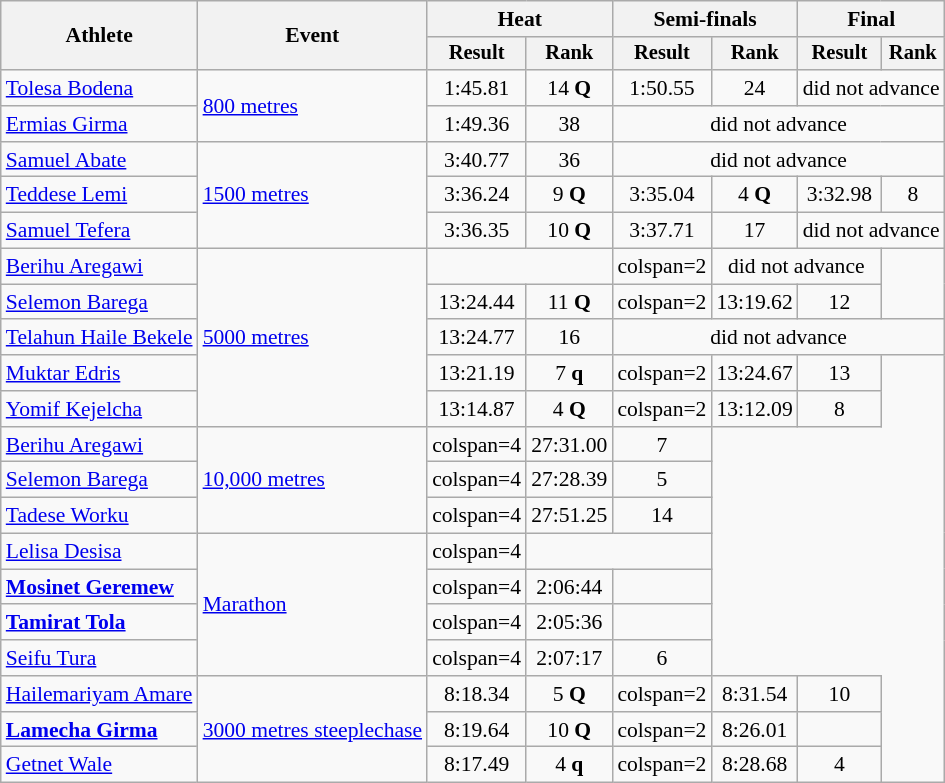<table class=wikitable style=font-size:90%>
<tr>
<th rowspan=2>Athlete</th>
<th rowspan=2>Event</th>
<th colspan=2>Heat</th>
<th colspan=2>Semi-finals</th>
<th colspan=2>Final</th>
</tr>
<tr style=font-size:95%>
<th>Result</th>
<th>Rank</th>
<th>Result</th>
<th>Rank</th>
<th>Result</th>
<th>Rank</th>
</tr>
<tr align=center>
<td align=left><a href='#'>Tolesa Bodena</a></td>
<td align=left rowspan=2><a href='#'>800 metres</a></td>
<td>1:45.81</td>
<td>14 <strong>Q</strong></td>
<td>1:50.55</td>
<td>24</td>
<td colspan=2>did not advance</td>
</tr>
<tr align=center>
<td align=left><a href='#'>Ermias Girma</a></td>
<td>1:49.36</td>
<td>38</td>
<td colspan=4>did not advance</td>
</tr>
<tr align=center>
<td align=left><a href='#'>Samuel Abate</a></td>
<td align=left rowspan=3><a href='#'>1500 metres</a></td>
<td>3:40.77</td>
<td>36</td>
<td colspan=4>did not advance</td>
</tr>
<tr align=center>
<td align=left><a href='#'>Teddese Lemi</a></td>
<td>3:36.24</td>
<td>9 <strong>Q</strong></td>
<td>3:35.04</td>
<td>4 <strong>Q</strong></td>
<td>3:32.98</td>
<td>8</td>
</tr>
<tr align=center>
<td align=left><a href='#'>Samuel Tefera</a></td>
<td>3:36.35</td>
<td>10 <strong>Q</strong></td>
<td>3:37.71</td>
<td>17</td>
<td colspan=2>did not advance</td>
</tr>
<tr align=center>
<td align=left><a href='#'>Berihu Aregawi</a></td>
<td align=left rowspan=5><a href='#'>5000 metres</a></td>
<td colspan=2></td>
<td>colspan=2</td>
<td colspan=2>did not advance</td>
</tr>
<tr align=center>
<td align=left><a href='#'>Selemon Barega</a></td>
<td>13:24.44</td>
<td>11 <strong>Q</strong></td>
<td>colspan=2</td>
<td>13:19.62</td>
<td>12</td>
</tr>
<tr align=center>
<td align=left><a href='#'>Telahun Haile Bekele</a></td>
<td>13:24.77</td>
<td>16</td>
<td colspan=4>did not advance</td>
</tr>
<tr align=center>
<td align=left><a href='#'>Muktar Edris</a></td>
<td>13:21.19</td>
<td>7 <strong>q</strong></td>
<td>colspan=2</td>
<td>13:24.67</td>
<td>13</td>
</tr>
<tr align=center>
<td align=left><a href='#'>Yomif Kejelcha</a></td>
<td>13:14.87</td>
<td>4 <strong>Q</strong></td>
<td>colspan=2</td>
<td>13:12.09</td>
<td>8</td>
</tr>
<tr align=center>
<td align=left><a href='#'>Berihu Aregawi</a></td>
<td align=left rowspan=3><a href='#'>10,000 metres</a></td>
<td>colspan=4</td>
<td>27:31.00</td>
<td>7</td>
</tr>
<tr align=center>
<td align=left><a href='#'>Selemon Barega</a></td>
<td>colspan=4</td>
<td>27:28.39</td>
<td>5</td>
</tr>
<tr align=center>
<td align=left><a href='#'>Tadese Worku</a></td>
<td>colspan=4</td>
<td>27:51.25</td>
<td>14</td>
</tr>
<tr align=center>
<td align=left><a href='#'>Lelisa Desisa</a></td>
<td align=left rowspan=4><a href='#'>Marathon</a></td>
<td>colspan=4</td>
<td colspan="2"></td>
</tr>
<tr align=center>
<td align=left><strong><a href='#'>Mosinet Geremew</a></strong></td>
<td>colspan=4</td>
<td>2:06:44</td>
<td></td>
</tr>
<tr align=center>
<td align=left><strong><a href='#'>Tamirat Tola</a></strong></td>
<td>colspan=4</td>
<td>2:05:36 <strong></strong></td>
<td></td>
</tr>
<tr align=center>
<td align=left><a href='#'>Seifu Tura</a></td>
<td>colspan=4</td>
<td>2:07:17</td>
<td>6</td>
</tr>
<tr align=center>
<td align=left><a href='#'>Hailemariyam Amare</a></td>
<td align=left rowspan=3><a href='#'>3000 metres steeplechase</a></td>
<td>8:18.34</td>
<td>5 <strong>Q</strong></td>
<td>colspan=2</td>
<td>8:31.54</td>
<td>10</td>
</tr>
<tr align=center>
<td align=left><strong><a href='#'>Lamecha Girma</a></strong></td>
<td>8:19.64</td>
<td>10 <strong>Q</strong></td>
<td>colspan=2</td>
<td>8:26.01</td>
<td></td>
</tr>
<tr align=center>
<td align=left><a href='#'>Getnet Wale</a></td>
<td>8:17.49</td>
<td>4 <strong>q</strong></td>
<td>colspan=2</td>
<td>8:28.68</td>
<td>4</td>
</tr>
</table>
